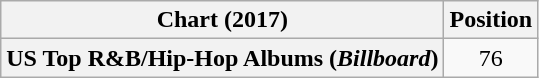<table class="wikitable plainrowheaders" style="text-align:center">
<tr>
<th scope="col">Chart (2017)</th>
<th scope="col">Position</th>
</tr>
<tr>
<th scope="row">US Top R&B/Hip-Hop Albums (<em>Billboard</em>)</th>
<td>76</td>
</tr>
</table>
